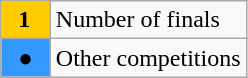<table class="wikitable">
<tr>
<td style="background:#fc0;">  <strong>1</strong>  </td>
<td>Number of finals</td>
</tr>
<tr>
<td style="background:#39f;">  ●  </td>
<td>Other competitions</td>
</tr>
</table>
